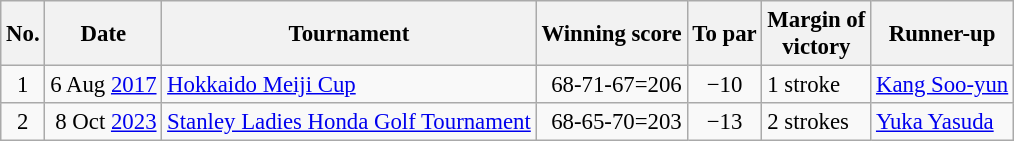<table class="wikitable" style="font-size:95%;">
<tr>
<th>No.</th>
<th>Date</th>
<th>Tournament</th>
<th>Winning score</th>
<th>To par</th>
<th>Margin of<br>victory</th>
<th>Runner-up</th>
</tr>
<tr>
<td align=center>1</td>
<td align=right>6 Aug <a href='#'>2017</a></td>
<td><a href='#'>Hokkaido Meiji Cup</a></td>
<td align=right>68-71-67=206</td>
<td align=center>−10</td>
<td>1 stroke</td>
<td> <a href='#'>Kang Soo-yun</a></td>
</tr>
<tr>
<td align=center>2</td>
<td align=right>8 Oct <a href='#'>2023</a></td>
<td><a href='#'>Stanley Ladies Honda Golf Tournament</a></td>
<td align=right>68-65-70=203</td>
<td align=center>−13</td>
<td>2 strokes</td>
<td> <a href='#'>Yuka Yasuda</a></td>
</tr>
</table>
